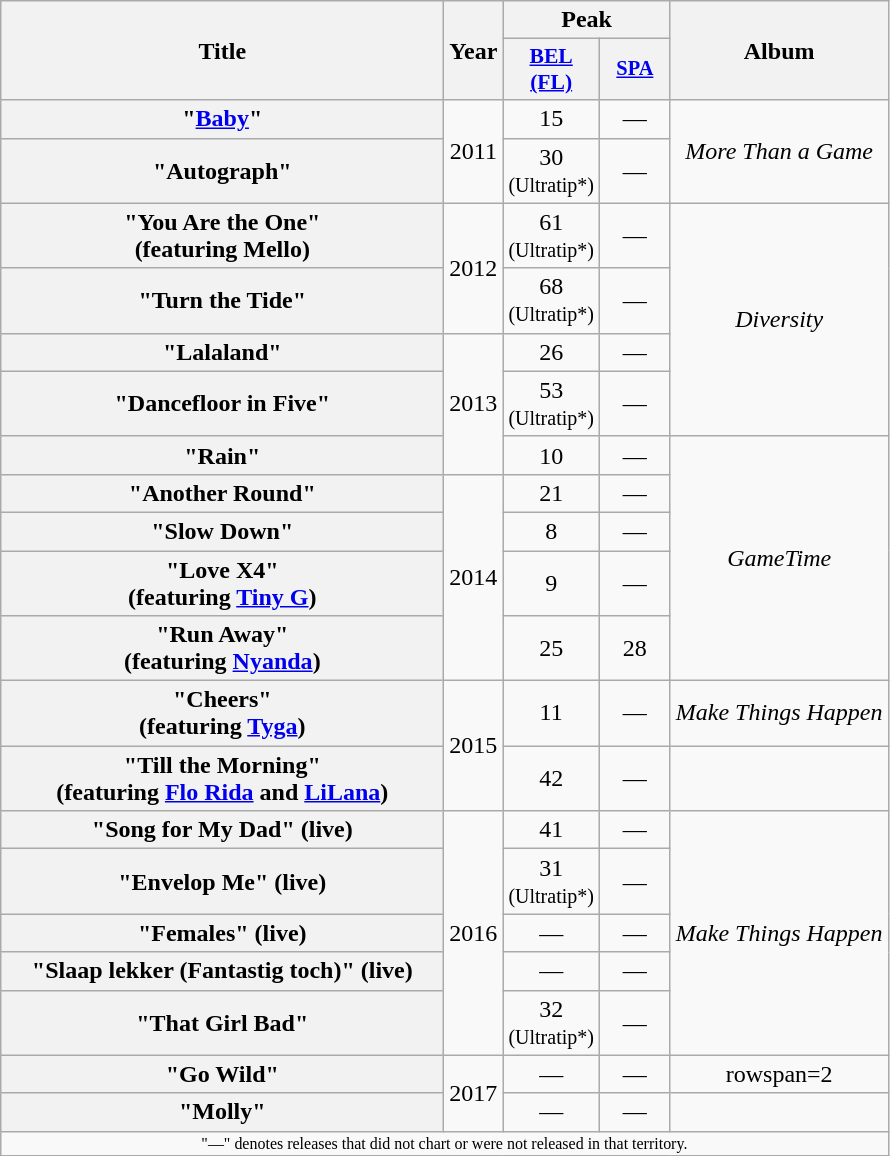<table class="wikitable plainrowheaders" style="text-align:center;">
<tr>
<th scope="col" rowspan="2" style="width:18em;">Title</th>
<th scope="col" rowspan="2">Year</th>
<th scope="col" colspan="2">Peak</th>
<th scope="col" rowspan="2">Album</th>
</tr>
<tr>
<th scope="col" style="width:4em;font-size:90%;"><a href='#'>BEL<br>(FL)</a><br></th>
<th scope="col" style="width:3em;font-size:85%;"><a href='#'>SPA</a><br></th>
</tr>
<tr>
<th scope="row">"<a href='#'>Baby</a>"</th>
<td rowspan=2>2011</td>
<td>15</td>
<td>—</td>
<td rowspan=2><em>More Than a Game</em></td>
</tr>
<tr>
<th scope="row">"Autograph"</th>
<td>30<br><small>(Ultratip*)</small></td>
<td>—</td>
</tr>
<tr>
<th scope="row">"You Are the One"<br><span>(featuring Mello)</span></th>
<td rowspan=2>2012</td>
<td>61<br><small>(Ultratip*)</small></td>
<td>—</td>
<td rowspan=4><em>Diversity</em></td>
</tr>
<tr>
<th scope="row">"Turn the Tide"</th>
<td>68<br><small>(Ultratip*)</small></td>
<td>—</td>
</tr>
<tr>
<th scope="row">"Lalaland"</th>
<td rowspan=3>2013</td>
<td>26</td>
<td>—</td>
</tr>
<tr>
<th scope="row">"Dancefloor in Five"</th>
<td>53<br><small>(Ultratip*)</small></td>
<td>—</td>
</tr>
<tr>
<th scope="row">"Rain"</th>
<td>10</td>
<td>—</td>
<td rowspan=5><em>GameTime</em></td>
</tr>
<tr>
<th scope="row">"Another Round"</th>
<td rowspan=4>2014</td>
<td>21</td>
<td>—</td>
</tr>
<tr>
<th scope="row">"Slow Down"</th>
<td>8</td>
<td>—</td>
</tr>
<tr>
<th scope="row">"Love X4"<br><span>(featuring <a href='#'>Tiny G</a>)</span></th>
<td>9</td>
<td>—</td>
</tr>
<tr>
<th scope="row">"Run Away"<br><span>(featuring <a href='#'>Nyanda</a>)</span></th>
<td>25</td>
<td>28</td>
</tr>
<tr>
<th scope="row">"Cheers"<br><span>(featuring <a href='#'>Tyga</a>)</span></th>
<td rowspan=2>2015</td>
<td>11</td>
<td>—</td>
<td><em>Make Things Happen</em></td>
</tr>
<tr>
<th scope="row">"Till the Morning"<br><span>(featuring <a href='#'>Flo Rida</a> and <a href='#'>LiLana</a>)</span></th>
<td>42</td>
<td>—</td>
<td></td>
</tr>
<tr>
<th scope="row">"Song for My Dad" (live)</th>
<td rowspan=5>2016</td>
<td>41</td>
<td>—</td>
<td rowspan=5><em>Make Things Happen</em></td>
</tr>
<tr>
<th scope="row">"Envelop Me" (live)</th>
<td>31<br><small>(Ultratip*)</small></td>
<td>—</td>
</tr>
<tr>
<th scope="row">"Females" (live)</th>
<td>—</td>
<td>—</td>
</tr>
<tr>
<th scope="row">"Slaap lekker (Fantastig toch)" (live)</th>
<td>—</td>
<td>—</td>
</tr>
<tr>
<th scope="row">"That Girl Bad"</th>
<td>32<br><small>(Ultratip*)</small></td>
<td>—</td>
</tr>
<tr>
<th scope="row">"Go Wild"</th>
<td rowspan=2>2017</td>
<td>—</td>
<td>—</td>
<td>rowspan=2 </td>
</tr>
<tr>
<th scope="row">"Molly"</th>
<td>—</td>
<td>—</td>
</tr>
<tr>
<td colspan="17" style="text-align:center; font-size:8pt;">"—" denotes releases that did not chart or were not released in that territory.</td>
</tr>
</table>
